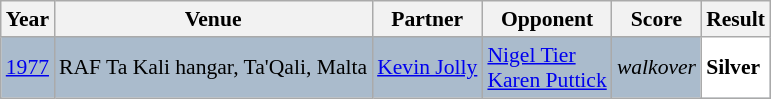<table class="sortable wikitable" style="font-size: 90%;">
<tr>
<th>Year</th>
<th>Venue</th>
<th>Partner</th>
<th>Opponent</th>
<th>Score</th>
<th>Result</th>
</tr>
<tr style="background:#AABBCC">
<td align="center"><a href='#'>1977</a></td>
<td align="left">RAF Ta Kali hangar, Ta'Qali, Malta</td>
<td align="left"> <a href='#'>Kevin Jolly</a></td>
<td align="left"> <a href='#'>Nigel Tier</a><br> <a href='#'>Karen Puttick</a></td>
<td align="left"><em>walkover</em></td>
<td style="text-align:left; background:white"> <strong>Silver</strong></td>
</tr>
</table>
